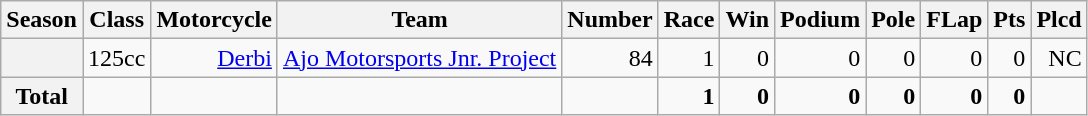<table class="wikitable" style="text-align:right">
<tr>
<th>Season</th>
<th>Class</th>
<th>Motorcycle</th>
<th>Team</th>
<th>Number</th>
<th>Race</th>
<th>Win</th>
<th>Podium</th>
<th>Pole</th>
<th>FLap</th>
<th>Pts</th>
<th>Plcd</th>
</tr>
<tr>
<th></th>
<td>125cc</td>
<td><a href='#'>Derbi</a></td>
<td><a href='#'>Ajo Motorsports Jnr. Project</a></td>
<td>84</td>
<td>1</td>
<td>0</td>
<td>0</td>
<td>0</td>
<td>0</td>
<td>0</td>
<td>NC</td>
</tr>
<tr>
<th>Total</th>
<td></td>
<td></td>
<td></td>
<td></td>
<td><strong>1</strong></td>
<td><strong>0</strong></td>
<td><strong>0</strong></td>
<td><strong>0</strong></td>
<td><strong>0</strong></td>
<td><strong>0</strong></td>
<td></td>
</tr>
</table>
